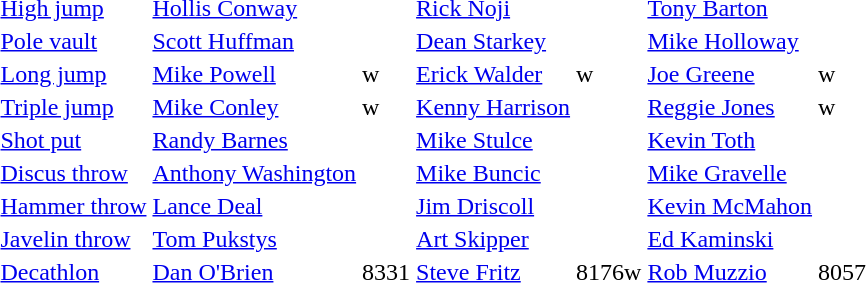<table>
<tr>
<td><a href='#'>High jump</a></td>
<td><a href='#'>Hollis Conway</a></td>
<td></td>
<td><a href='#'>Rick Noji</a></td>
<td></td>
<td><a href='#'>Tony Barton</a></td>
<td></td>
</tr>
<tr>
<td><a href='#'>Pole vault</a></td>
<td><a href='#'>Scott Huffman</a></td>
<td></td>
<td><a href='#'>Dean Starkey</a></td>
<td></td>
<td><a href='#'>Mike Holloway</a></td>
<td></td>
</tr>
<tr>
<td><a href='#'>Long jump</a></td>
<td><a href='#'>Mike Powell</a></td>
<td>w</td>
<td><a href='#'>Erick Walder</a></td>
<td>w</td>
<td><a href='#'>Joe Greene</a></td>
<td>w</td>
</tr>
<tr>
<td><a href='#'>Triple jump</a></td>
<td><a href='#'>Mike Conley</a></td>
<td>w</td>
<td><a href='#'>Kenny Harrison</a></td>
<td></td>
<td><a href='#'>Reggie Jones</a></td>
<td>w</td>
</tr>
<tr>
<td><a href='#'>Shot put</a></td>
<td><a href='#'>Randy Barnes</a></td>
<td></td>
<td><a href='#'>Mike Stulce</a></td>
<td></td>
<td><a href='#'>Kevin Toth</a></td>
<td></td>
</tr>
<tr>
<td><a href='#'>Discus throw</a></td>
<td><a href='#'>Anthony Washington</a></td>
<td></td>
<td><a href='#'>Mike Buncic</a></td>
<td></td>
<td><a href='#'>Mike Gravelle</a></td>
<td></td>
</tr>
<tr>
<td><a href='#'>Hammer throw</a></td>
<td><a href='#'>Lance Deal</a></td>
<td></td>
<td><a href='#'>Jim Driscoll</a></td>
<td></td>
<td><a href='#'>Kevin McMahon</a></td>
<td></td>
</tr>
<tr>
<td><a href='#'>Javelin throw</a></td>
<td><a href='#'>Tom Pukstys</a></td>
<td></td>
<td><a href='#'>Art Skipper</a></td>
<td></td>
<td><a href='#'>Ed Kaminski</a></td>
<td></td>
</tr>
<tr>
<td><a href='#'>Decathlon</a></td>
<td><a href='#'>Dan O'Brien</a></td>
<td>8331</td>
<td><a href='#'>Steve Fritz</a></td>
<td>8176w</td>
<td><a href='#'>Rob Muzzio</a></td>
<td>8057</td>
</tr>
</table>
